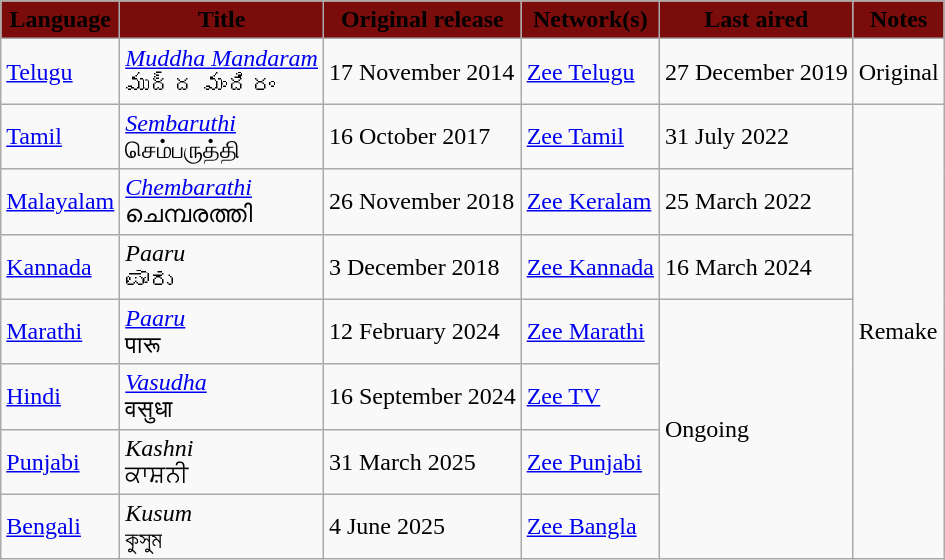<table class="wikitable">
<tr>
<th style="background:#7b0c0c;">Language</th>
<th style="background:#7b0c0c;">Title</th>
<th style="background:#7b0c0c;">Original release</th>
<th style="background:#7b0c0c;">Network(s)</th>
<th style="background:#7b0c0c;">Last aired</th>
<th style="background:#7b0c0c;">Notes</th>
</tr>
<tr>
<td><a href='#'>Telugu</a></td>
<td><em><a href='#'>Muddha Mandaram</a></em> <br> ముద్ద మందిరం</td>
<td>17 November 2014</td>
<td><a href='#'>Zee Telugu</a></td>
<td>27 December 2019</td>
<td>Original</td>
</tr>
<tr>
<td><a href='#'>Tamil</a></td>
<td><em><a href='#'>Sembaruthi</a></em> <br> செம்பருத்தி</td>
<td>16 October 2017</td>
<td><a href='#'>Zee Tamil</a></td>
<td>31 July 2022</td>
<td rowspan="7">Remake</td>
</tr>
<tr>
<td><a href='#'>Malayalam</a></td>
<td><em><a href='#'>Chembarathi</a></em> <br> ചെമ്പരത്തി</td>
<td>26 November 2018</td>
<td><a href='#'>Zee Keralam</a></td>
<td>25 March 2022</td>
</tr>
<tr>
<td><a href='#'>Kannada</a></td>
<td><em>Paaru</em> <br> ಪಾರು</td>
<td>3 December 2018</td>
<td><a href='#'>Zee Kannada</a></td>
<td>16 March 2024</td>
</tr>
<tr>
<td><a href='#'>Marathi</a></td>
<td><em><a href='#'>Paaru</a></em> <br> पारू</td>
<td>12 February 2024</td>
<td><a href='#'>Zee Marathi</a></td>
<td rowspan="4">Ongoing</td>
</tr>
<tr>
<td><a href='#'>Hindi</a></td>
<td><em><a href='#'>Vasudha</a></em> <br> वसुधा</td>
<td>16 September 2024</td>
<td><a href='#'>Zee TV</a></td>
</tr>
<tr>
<td><a href='#'>Punjabi</a></td>
<td><em>Kashni</em> <br> ਕਾਸ਼ਨੀ</td>
<td>31 March 2025</td>
<td><a href='#'>Zee Punjabi</a></td>
</tr>
<tr>
<td><a href='#'>Bengali</a></td>
<td><em>Kusum</em> <br> কুসুম</td>
<td>4 June 2025</td>
<td><a href='#'>Zee Bangla</a></td>
</tr>
</table>
